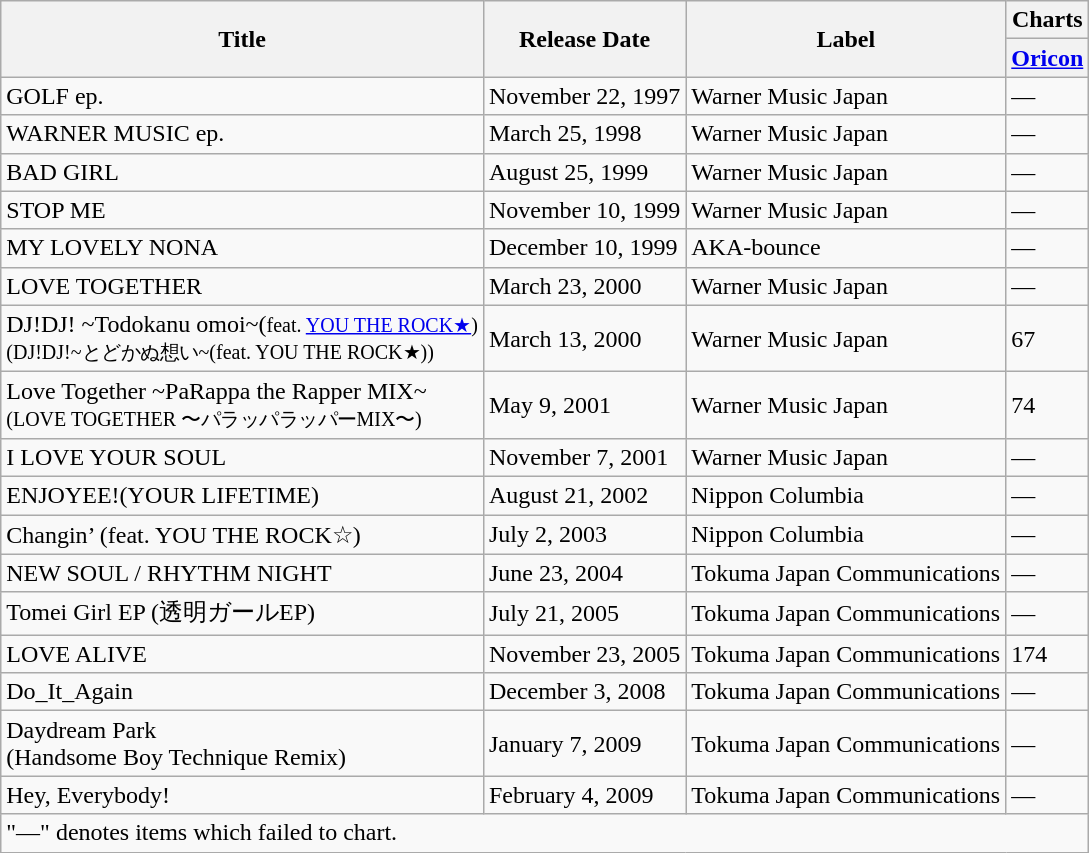<table class="wikitable">
<tr>
<th rowspan="2">Title</th>
<th rowspan="2">Release Date</th>
<th rowspan="2">Label</th>
<th>Charts</th>
</tr>
<tr>
<th><a href='#'>Oricon</a></th>
</tr>
<tr>
<td>GOLF ep.</td>
<td>November 22, 1997</td>
<td>Warner Music Japan</td>
<td>—</td>
</tr>
<tr>
<td>WARNER MUSIC ep.</td>
<td>March 25, 1998</td>
<td>Warner Music Japan</td>
<td>—</td>
</tr>
<tr>
<td>BAD GIRL</td>
<td>August 25, 1999</td>
<td>Warner Music Japan</td>
<td>—</td>
</tr>
<tr>
<td>STOP ME</td>
<td>November 10, 1999</td>
<td>Warner Music Japan</td>
<td>—</td>
</tr>
<tr>
<td>MY LOVELY NONA</td>
<td>December 10, 1999</td>
<td>AKA-bounce</td>
<td>—</td>
</tr>
<tr>
<td>LOVE TOGETHER</td>
<td>March 23, 2000</td>
<td>Warner Music Japan</td>
<td>—</td>
</tr>
<tr>
<td>DJ!DJ! ~Todokanu omoi~(<small>feat. <a href='#'>YOU THE ROCK★</a>)</small><br><small>(DJ!DJ!~とどかぬ想い~(feat. YOU THE ROCK★))</small></td>
<td>March 13, 2000</td>
<td>Warner Music Japan</td>
<td>67</td>
</tr>
<tr>
<td>Love Together ~PaRappa the Rapper MIX~<br><small>(LOVE TOGETHER 〜パラッパラッパーMIX〜)</small></td>
<td>May 9, 2001</td>
<td>Warner Music Japan</td>
<td>74</td>
</tr>
<tr>
<td>I LOVE YOUR SOUL</td>
<td>November 7, 2001</td>
<td>Warner Music Japan</td>
<td>—</td>
</tr>
<tr>
<td>ENJOYEE!(YOUR LIFETIME)</td>
<td>August 21, 2002</td>
<td>Nippon Columbia</td>
<td>—</td>
</tr>
<tr>
<td>Changin’ (feat. YOU THE ROCK☆)</td>
<td>July 2, 2003</td>
<td>Nippon Columbia</td>
<td>—</td>
</tr>
<tr>
<td>NEW SOUL / RHYTHM NIGHT</td>
<td>June 23, 2004</td>
<td>Tokuma Japan Communications</td>
<td>—</td>
</tr>
<tr>
<td>Tomei Girl EP (透明ガールEP)</td>
<td>July 21, 2005</td>
<td>Tokuma Japan Communications</td>
<td>—</td>
</tr>
<tr>
<td>LOVE ALIVE</td>
<td>November 23, 2005</td>
<td>Tokuma Japan Communications</td>
<td>174</td>
</tr>
<tr>
<td>Do_It_Again</td>
<td>December 3, 2008</td>
<td>Tokuma Japan Communications</td>
<td>—</td>
</tr>
<tr>
<td>Daydream Park<br>(Handsome Boy Technique Remix)</td>
<td>January 7, 2009</td>
<td>Tokuma Japan Communications</td>
<td>—</td>
</tr>
<tr>
<td>Hey, Everybody!</td>
<td>February 4, 2009</td>
<td>Tokuma Japan Communications</td>
<td>—</td>
</tr>
<tr>
<td colspan="4">"—" denotes items which failed to chart.</td>
</tr>
</table>
